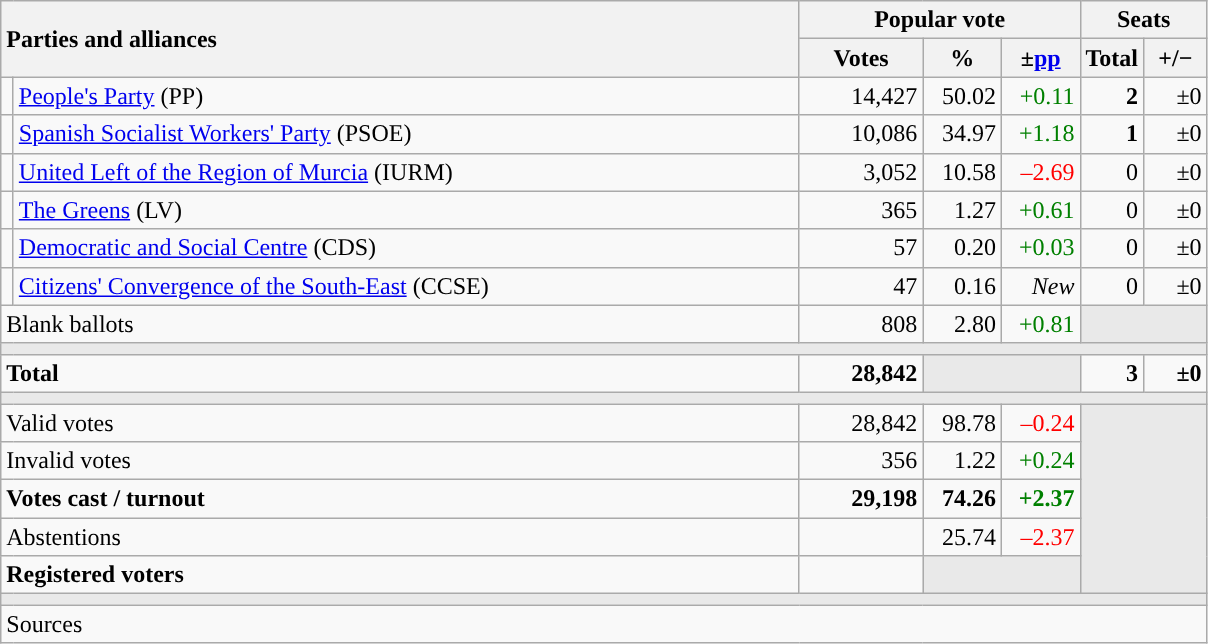<table class="wikitable" style="text-align:right;">
<tr>
<th style="text-align:left;" rowspan="2" colspan="2" width="525">Parties and alliances</th>
<th colspan="3">Popular vote</th>
<th colspan="2">Seats</th>
</tr>
<tr>
<th width="75">Votes</th>
<th width="45">%</th>
<th width="45">±<a href='#'>pp</a></th>
<th width="35">Total</th>
<th width="35">+/−</th>
</tr>
<tr>
<td width="1" style="color:inherit;background:"></td>
<td align="left"><a href='#'>People's Party</a> (PP)</td>
<td>14,427</td>
<td>50.02</td>
<td style="color:green;">+0.11</td>
<td><strong>2</strong></td>
<td>±0</td>
</tr>
<tr>
<td style="color:inherit;background:"></td>
<td align="left"><a href='#'>Spanish Socialist Workers' Party</a> (PSOE)</td>
<td>10,086</td>
<td>34.97</td>
<td style="color:green;">+1.18</td>
<td><strong>1</strong></td>
<td>±0</td>
</tr>
<tr>
<td style="color:inherit;background:"></td>
<td align="left"><a href='#'>United Left of the Region of Murcia</a> (IURM)</td>
<td>3,052</td>
<td>10.58</td>
<td style="color:red;">–2.69</td>
<td>0</td>
<td>±0</td>
</tr>
<tr>
<td style="color:inherit;background:"></td>
<td align="left"><a href='#'>The Greens</a> (LV)</td>
<td>365</td>
<td>1.27</td>
<td style="color:green;">+0.61</td>
<td>0</td>
<td>±0</td>
</tr>
<tr>
<td style="color:inherit;background:"></td>
<td align="left"><a href='#'>Democratic and Social Centre</a> (CDS)</td>
<td>57</td>
<td>0.20</td>
<td style="color:green;">+0.03</td>
<td>0</td>
<td>±0</td>
</tr>
<tr>
<td style="color:inherit;background:"></td>
<td align="left"><a href='#'>Citizens' Convergence of the South-East</a> (CCSE)</td>
<td>47</td>
<td>0.16</td>
<td><em>New</em></td>
<td>0</td>
<td>±0</td>
</tr>
<tr>
<td align="left" colspan="2">Blank ballots</td>
<td>808</td>
<td>2.80</td>
<td style="color:green;">+0.81</td>
<td bgcolor="#E9E9E9" colspan="2"></td>
</tr>
<tr>
<td colspan="7" bgcolor="#E9E9E9"></td>
</tr>
<tr style="font-weight:bold;">
<td align="left" colspan="2">Total</td>
<td>28,842</td>
<td bgcolor="#E9E9E9" colspan="2"></td>
<td>3</td>
<td>±0</td>
</tr>
<tr>
<td colspan="7" bgcolor="#E9E9E9"></td>
</tr>
<tr>
<td align="left" colspan="2">Valid votes</td>
<td>28,842</td>
<td>98.78</td>
<td style="color:red;">–0.24</td>
<td bgcolor="#E9E9E9" colspan="2" rowspan="5"></td>
</tr>
<tr>
<td align="left" colspan="2">Invalid votes</td>
<td>356</td>
<td>1.22</td>
<td style="color:green;">+0.24</td>
</tr>
<tr style="font-weight:bold;">
<td align="left" colspan="2">Votes cast / turnout</td>
<td>29,198</td>
<td>74.26</td>
<td style="color:green;">+2.37</td>
</tr>
<tr>
<td align="left" colspan="2">Abstentions</td>
<td></td>
<td>25.74</td>
<td style="color:red;">–2.37</td>
</tr>
<tr style="font-weight:bold;">
<td align="left" colspan="2">Registered voters</td>
<td></td>
<td bgcolor="#E9E9E9" colspan="2"></td>
</tr>
<tr>
<td colspan="7" bgcolor="#E9E9E9"></td>
</tr>
<tr>
<td align="left" colspan="7">Sources</td>
</tr>
</table>
